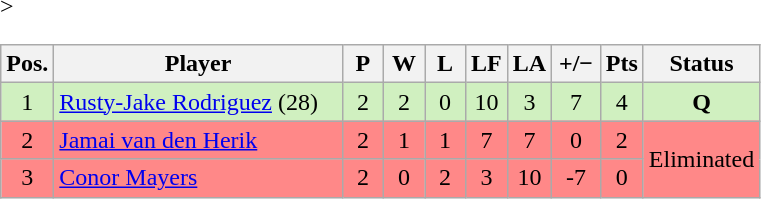<table class="wikitable" style="text-align:center; margin: 1em auto 1em auto, align:left">
<tr>
<th width=20>Pos.</th>
<th width=185>Player</th>
<th width=20>P</th>
<th width=20>W</th>
<th width=20>L</th>
<th width=20>LF</th>
<th width=20>LA</th>
<th width=25>+/−</th>
<th width=20>Pts</th>
<th width=70>Status</th>
</tr>
<tr style="background:#D0F0C0;" -->>
<td>1</td>
<td align=left> <a href='#'>Rusty-Jake Rodriguez</a> (28)</td>
<td>2</td>
<td>2</td>
<td>0</td>
<td>10</td>
<td>3</td>
<td>7</td>
<td>4</td>
<td rowspan=1><strong>Q</strong></td>
</tr>
<tr style="background:#FF8888; -->">
<td>2</td>
<td align=left> <a href='#'>Jamai van den Herik</a></td>
<td>2</td>
<td>1</td>
<td>1</td>
<td>7</td>
<td>7</td>
<td>0</td>
<td>2</td>
<td rowspan=2>Eliminated</td>
</tr>
<tr style="background:#FF8888; -->">
<td>3</td>
<td align=left> <a href='#'>Conor Mayers</a></td>
<td>2</td>
<td>0</td>
<td>2</td>
<td>3</td>
<td>10</td>
<td>-7</td>
<td>0</td>
</tr>
</table>
